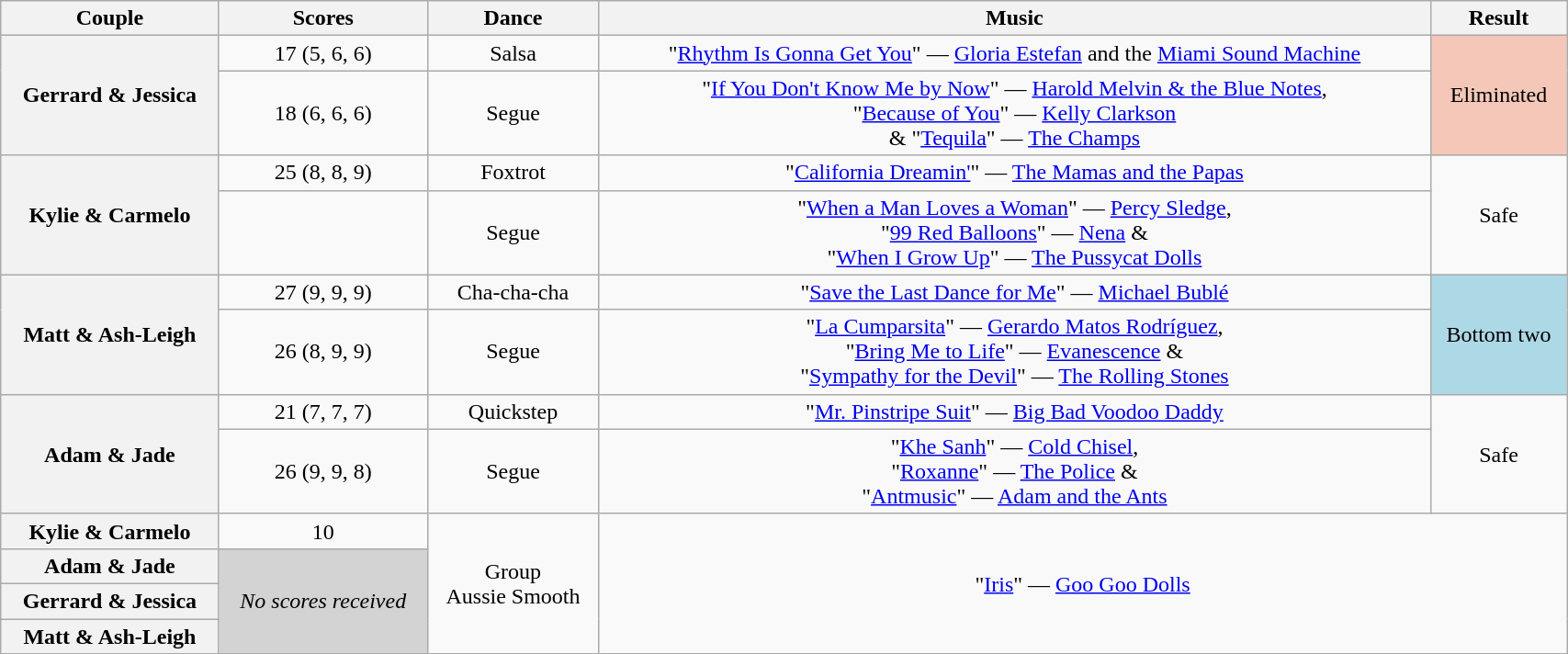<table class="wikitable sortable" style="text-align:center; width: 90%">
<tr>
<th scope="col">Couple</th>
<th scope="col">Scores</th>
<th scope="col">Dance</th>
<th scope="col" class="unsortable">Music</th>
<th scope="col" class="unsortable">Result</th>
</tr>
<tr>
<th scope="row" rowspan="2">Gerrard & Jessica</th>
<td>17 (5, 6, 6)</td>
<td>Salsa</td>
<td>"<a href='#'>Rhythm Is Gonna Get You</a>" — <a href='#'>Gloria Estefan</a> and the <a href='#'>Miami Sound Machine</a></td>
<td rowspan=2 bgcolor="f4c7b8">Eliminated</td>
</tr>
<tr>
<td>18 (6, 6, 6)</td>
<td>Segue</td>
<td>"<a href='#'>If You Don't Know Me by Now</a>" — <a href='#'>Harold Melvin & the Blue Notes</a>,<br>"<a href='#'>Because of You</a>" — <a href='#'>Kelly Clarkson</a><br>& "<a href='#'>Tequila</a>" — <a href='#'>The Champs</a></td>
</tr>
<tr>
<th scope="row" rowspan=2>Kylie & Carmelo</th>
<td>25 (8, 8, 9)</td>
<td>Foxtrot</td>
<td>"<a href='#'>California Dreamin'</a>" — <a href='#'>The Mamas and the Papas</a></td>
<td rowspan=2>Safe</td>
</tr>
<tr>
<td></td>
<td>Segue</td>
<td>"<a href='#'>When a Man Loves a Woman</a>" — <a href='#'>Percy Sledge</a>,<br>"<a href='#'>99 Red Balloons</a>" — <a href='#'>Nena</a> &<br>"<a href='#'>When I Grow Up</a>" — <a href='#'>The Pussycat Dolls</a></td>
</tr>
<tr>
<th scope="row" rowspan=2>Matt & Ash-Leigh</th>
<td>27 (9, 9, 9)</td>
<td>Cha-cha-cha</td>
<td>"<a href='#'>Save the Last Dance for Me</a>" — <a href='#'>Michael Bublé</a></td>
<td rowspan=2 bgcolor="lightblue">Bottom two</td>
</tr>
<tr>
<td>26 (8, 9, 9)</td>
<td>Segue</td>
<td>"<a href='#'>La Cumparsita</a>" — <a href='#'>Gerardo Matos Rodríguez</a>,<br>"<a href='#'>Bring Me to Life</a>" — <a href='#'>Evanescence</a> &<br>"<a href='#'>Sympathy for the Devil</a>" — <a href='#'>The Rolling Stones</a></td>
</tr>
<tr>
<th scope="row" rowspan=2>Adam & Jade</th>
<td>21 (7, 7, 7)</td>
<td>Quickstep</td>
<td>"<a href='#'>Mr. Pinstripe Suit</a>" — <a href='#'>Big Bad Voodoo Daddy</a></td>
<td rowspan=2>Safe</td>
</tr>
<tr>
<td>26 (9, 9, 8)</td>
<td>Segue</td>
<td>"<a href='#'>Khe Sanh</a>" — <a href='#'>Cold Chisel</a>,<br>"<a href='#'>Roxanne</a>" — <a href='#'>The Police</a> &<br>"<a href='#'>Antmusic</a>" — <a href='#'>Adam and the Ants</a></td>
</tr>
<tr>
<th scope="row">Kylie & Carmelo</th>
<td>10</td>
<td rowspan="4">Group<br>Aussie Smooth</td>
<td colspan="2" rowspan="4">"<a href='#'>Iris</a>" — <a href='#'>Goo Goo Dolls</a></td>
</tr>
<tr>
<th scope="row">Adam & Jade</th>
<td rowspan="3" bgcolor="lightgray"><em>No scores received</em></td>
</tr>
<tr>
<th scope="row">Gerrard & Jessica</th>
</tr>
<tr>
<th scope="row">Matt & Ash-Leigh</th>
</tr>
</table>
